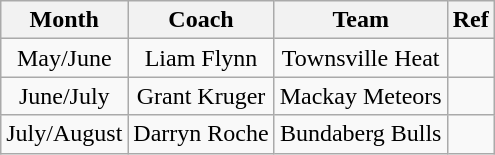<table class="wikitable" style="text-align:center">
<tr>
<th>Month</th>
<th>Coach</th>
<th>Team</th>
<th>Ref</th>
</tr>
<tr>
<td>May/June</td>
<td>Liam Flynn</td>
<td>Townsville Heat</td>
<td></td>
</tr>
<tr>
<td>June/July</td>
<td>Grant Kruger</td>
<td>Mackay Meteors</td>
<td></td>
</tr>
<tr>
<td>July/August</td>
<td>Darryn Roche</td>
<td>Bundaberg Bulls</td>
<td></td>
</tr>
</table>
